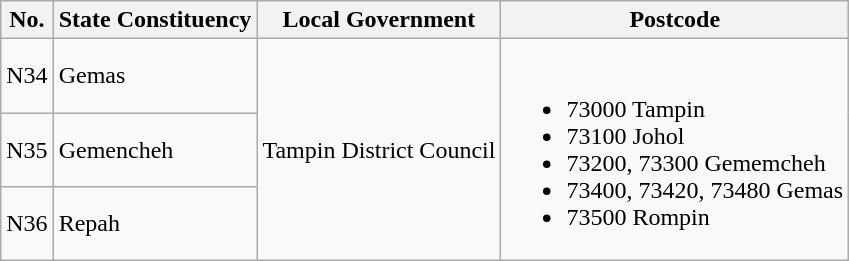<table class="wikitable">
<tr>
<th>No.</th>
<th>State Constituency</th>
<th>Local Government</th>
<th>Postcode</th>
</tr>
<tr>
<td>N34</td>
<td>Gemas</td>
<td rowspan="3">Tampin District Council</td>
<td rowspan="3"><br><ul><li>73000 Tampin</li><li>73100 Johol</li><li>73200, 73300 Gememcheh</li><li>73400, 73420, 73480 Gemas</li><li>73500 Rompin</li></ul></td>
</tr>
<tr>
<td>N35</td>
<td>Gemencheh</td>
</tr>
<tr>
<td>N36</td>
<td>Repah</td>
</tr>
</table>
